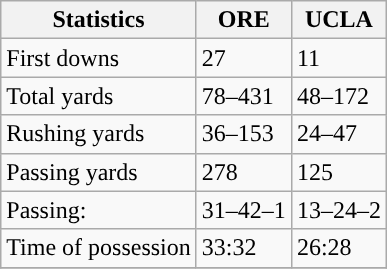<table class="wikitable" style="float: left;">
<tr>
<th>Statistics</th>
<th>ORE</th>
<th>UCLA</th>
</tr>
<tr>
<td>First downs</td>
<td>27</td>
<td>11</td>
</tr>
<tr>
<td>Total yards</td>
<td>78–431</td>
<td>48–172</td>
</tr>
<tr>
<td>Rushing yards</td>
<td>36–153</td>
<td>24–47</td>
</tr>
<tr>
<td>Passing yards</td>
<td>278</td>
<td>125</td>
</tr>
<tr>
<td>Passing:</td>
<td>31–42–1</td>
<td>13–24–2</td>
</tr>
<tr>
<td>Time of possession</td>
<td>33:32</td>
<td>26:28</td>
</tr>
<tr>
</tr>
</table>
